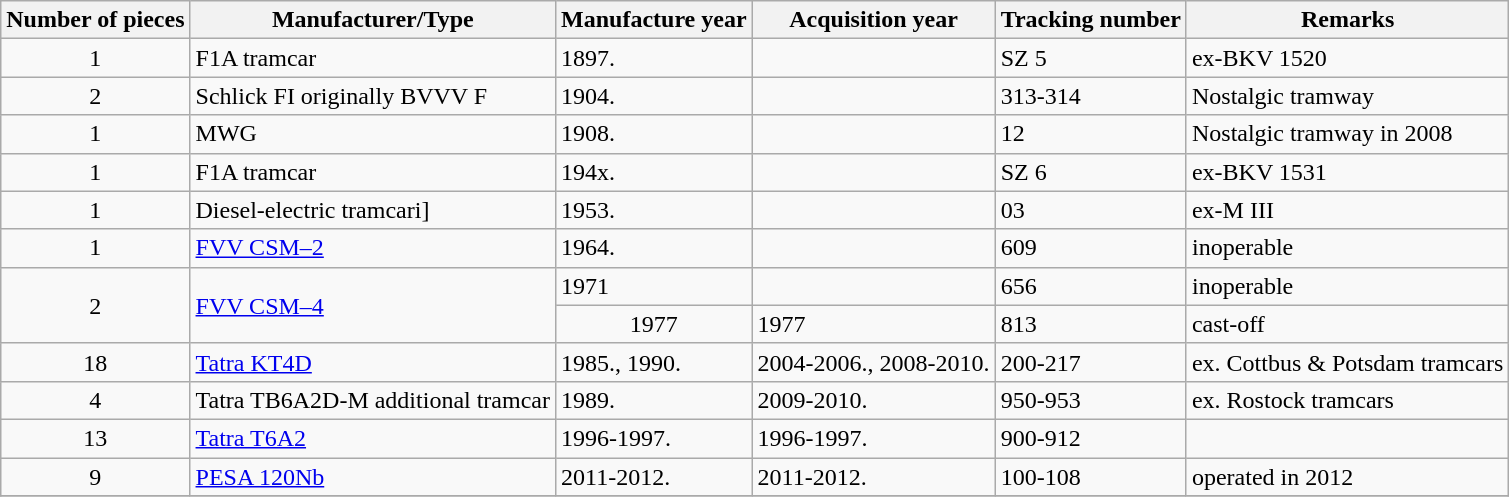<table class="wikitable">
<tr>
<th>Number of pieces</th>
<th>Manufacturer/Type</th>
<th>Manufacture year</th>
<th>Acquisition year</th>
<th>Tracking number</th>
<th>Remarks</th>
</tr>
<tr>
<td align= "center">1</td>
<td>F1A tramcar</td>
<td>1897.</td>
<td></td>
<td>SZ 5</td>
<td>ex-BKV 1520</td>
</tr>
<tr>
<td align= "center">2</td>
<td>Schlick FI originally BVVV F</td>
<td>1904.</td>
<td></td>
<td>313-314</td>
<td>Nostalgic tramway</td>
</tr>
<tr>
<td align= "center">1</td>
<td>MWG</td>
<td>1908.</td>
<td></td>
<td>12</td>
<td>Nostalgic tramway in 2008</td>
</tr>
<tr>
<td align= "center">1</td>
<td>F1A tramcar</td>
<td>194x.</td>
<td></td>
<td>SZ 6</td>
<td>ex-BKV 1531</td>
</tr>
<tr>
<td align= "center">1</td>
<td>Diesel-electric tramcari]</td>
<td>1953.</td>
<td></td>
<td>03</td>
<td>ex-M III</td>
</tr>
<tr>
<td align= "center">1</td>
<td><a href='#'>FVV CSM–2</a></td>
<td>1964.</td>
<td></td>
<td>609</td>
<td>inoperable</td>
</tr>
<tr>
<td align= "center" rowspan=2>2</td>
<td rowspan=2><a href='#'>FVV CSM–4</a></td>
<td>1971</td>
<td></td>
<td>656</td>
<td>inoperable</td>
</tr>
<tr>
<td align= "center">1977</td>
<td>1977</td>
<td>813</td>
<td>cast-off</td>
</tr>
<tr>
<td align= "center">18</td>
<td><a href='#'>Tatra KT4D</a></td>
<td>1985., 1990.</td>
<td>2004-2006., 2008-2010.</td>
<td>200-217</td>
<td>ex. Cottbus & Potsdam tramcars</td>
</tr>
<tr>
<td align= "center">4</td>
<td>Tatra TB6A2D-M additional tramcar</td>
<td>1989.</td>
<td>2009-2010.</td>
<td>950-953</td>
<td>ex. Rostock tramcars</td>
</tr>
<tr>
<td align= "center">13</td>
<td><a href='#'>Tatra T6A2</a></td>
<td>1996-1997.</td>
<td>1996-1997.</td>
<td>900-912</td>
<td></td>
</tr>
<tr>
<td align= "center">9</td>
<td><a href='#'>PESA 120Nb</a></td>
<td>2011-2012.</td>
<td>2011-2012.</td>
<td>100-108</td>
<td>operated in 2012</td>
</tr>
<tr>
</tr>
</table>
